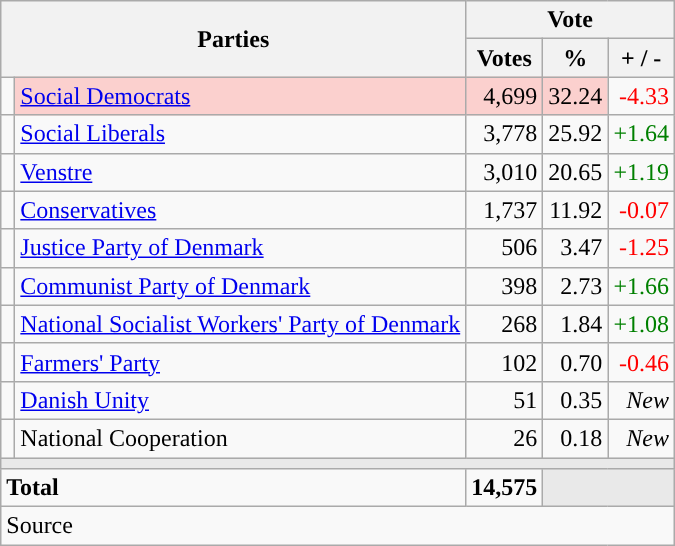<table class="wikitable" style="text-align:right;">
<tr>
<th style="text-align:centre;" rowspan="2" colspan="2" width="225">Parties</th>
<th colspan="3">Vote</th>
</tr>
<tr>
<th width="15">Votes</th>
<th width="15">%</th>
<th width="15">+ / -</th>
</tr>
<tr>
<td width="2" style="color:inherit;background:"></td>
<td bgcolor=#fbd0ce  align="left"><a href='#'>Social Democrats</a></td>
<td bgcolor=#fbd0ce>4,699</td>
<td bgcolor=#fbd0ce>32.24</td>
<td style=color:red;>-4.33</td>
</tr>
<tr>
<td width="2" style="color:inherit;background:"></td>
<td align="left"><a href='#'>Social Liberals</a></td>
<td>3,778</td>
<td>25.92</td>
<td style=color:green;>+1.64</td>
</tr>
<tr>
<td width="2" style="color:inherit;background:"></td>
<td align="left"><a href='#'>Venstre</a></td>
<td>3,010</td>
<td>20.65</td>
<td style=color:green;>+1.19</td>
</tr>
<tr>
<td width="2" style="color:inherit;background:"></td>
<td align="left"><a href='#'>Conservatives</a></td>
<td>1,737</td>
<td>11.92</td>
<td style=color:red;>-0.07</td>
</tr>
<tr>
<td width="2" style="color:inherit;background:"></td>
<td align="left"><a href='#'>Justice Party of Denmark</a></td>
<td>506</td>
<td>3.47</td>
<td style=color:red;>-1.25</td>
</tr>
<tr>
<td width="2" style="color:inherit;background:"></td>
<td align="left"><a href='#'>Communist Party of Denmark</a></td>
<td>398</td>
<td>2.73</td>
<td style=color:green;>+1.66</td>
</tr>
<tr>
<td width="2" style="color:inherit;background:"></td>
<td align="left"><a href='#'>National Socialist Workers' Party of Denmark</a></td>
<td>268</td>
<td>1.84</td>
<td style=color:green;>+1.08</td>
</tr>
<tr>
<td width="2" style="color:inherit;background:"></td>
<td align="left"><a href='#'>Farmers' Party</a></td>
<td>102</td>
<td>0.70</td>
<td style=color:red;>-0.46</td>
</tr>
<tr>
<td width="2" style="color:inherit;background:"></td>
<td align="left"><a href='#'>Danish Unity</a></td>
<td>51</td>
<td>0.35</td>
<td><em>New</em></td>
</tr>
<tr>
<td width="2" style="color:inherit;background:"></td>
<td align="left">National Cooperation</td>
<td>26</td>
<td>0.18</td>
<td><em>New</em></td>
</tr>
<tr>
<td colspan="7" bgcolor="#E9E9E9"></td>
</tr>
<tr>
<td align="left" colspan="2"><strong>Total</strong></td>
<td><strong>14,575</strong></td>
<td bgcolor="#E9E9E9" colspan="2"></td>
</tr>
<tr>
<td align="left" colspan="6">Source</td>
</tr>
</table>
